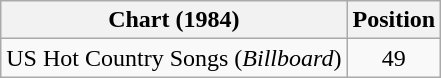<table class="wikitable">
<tr>
<th>Chart (1984)</th>
<th>Position</th>
</tr>
<tr>
<td>US Hot Country Songs (<em>Billboard</em>)</td>
<td align="center">49</td>
</tr>
</table>
